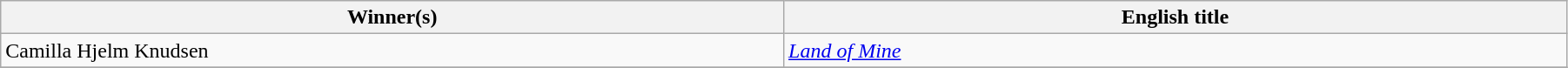<table class="wikitable" width="95%" cellpadding="5">
<tr>
<th width="18%">Winner(s)</th>
<th width="18%">English title</th>
</tr>
<tr>
<td> Camilla Hjelm Knudsen</td>
<td><em><a href='#'>Land of Mine</a></em></td>
</tr>
<tr>
</tr>
</table>
